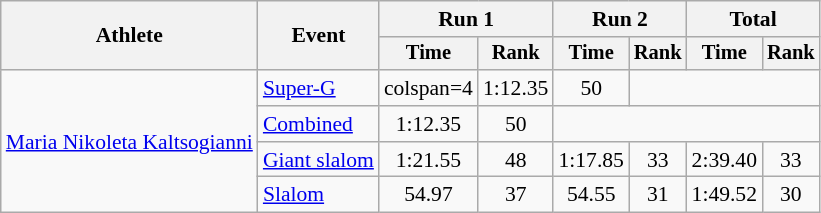<table class="wikitable" style="font-size:90%">
<tr>
<th rowspan=2>Athlete</th>
<th rowspan=2>Event</th>
<th colspan=2>Run 1</th>
<th colspan=2>Run 2</th>
<th colspan=2>Total</th>
</tr>
<tr style="font-size:95%">
<th>Time</th>
<th>Rank</th>
<th>Time</th>
<th>Rank</th>
<th>Time</th>
<th>Rank</th>
</tr>
<tr align=center>
<td align="left" rowspan="4"><a href='#'>Maria Nikoleta Kaltsogianni</a></td>
<td align="left"><a href='#'>Super-G</a></td>
<td>colspan=4</td>
<td>1:12.35</td>
<td>50</td>
</tr>
<tr align=center>
<td align="left"><a href='#'>Combined</a></td>
<td>1:12.35</td>
<td>50</td>
<td colspan=4></td>
</tr>
<tr align=center>
<td align="left"><a href='#'>Giant slalom</a></td>
<td>1:21.55</td>
<td>48</td>
<td>1:17.85</td>
<td>33</td>
<td>2:39.40</td>
<td>33</td>
</tr>
<tr align=center>
<td align="left"><a href='#'>Slalom</a></td>
<td>54.97</td>
<td>37</td>
<td>54.55</td>
<td>31</td>
<td>1:49.52</td>
<td>30</td>
</tr>
</table>
